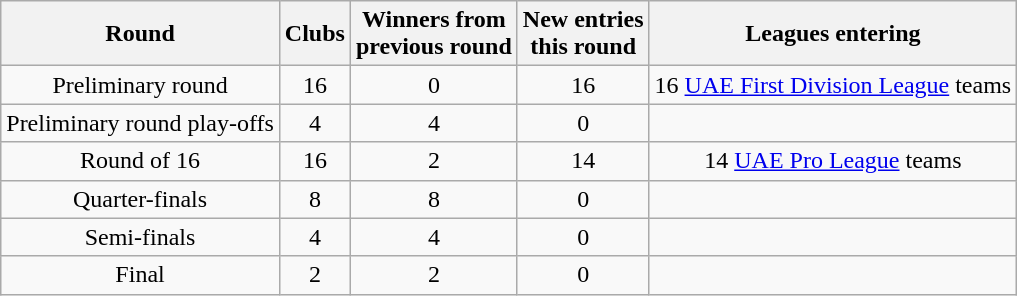<table class="wikitable" style="text-align:center">
<tr>
<th>Round</th>
<th>Clubs</th>
<th>Winners from<br>previous round</th>
<th>New entries<br>this round</th>
<th>Leagues entering</th>
</tr>
<tr>
<td>Preliminary round</td>
<td>16</td>
<td>0</td>
<td>16</td>
<td>16 <a href='#'>UAE First Division League</a> teams</td>
</tr>
<tr>
<td>Preliminary round play-offs</td>
<td>4</td>
<td>4</td>
<td>0</td>
<td></td>
</tr>
<tr>
<td>Round of 16</td>
<td>16</td>
<td>2</td>
<td>14</td>
<td>14 <a href='#'>UAE Pro League</a> teams</td>
</tr>
<tr>
<td>Quarter-finals</td>
<td>8</td>
<td>8</td>
<td>0</td>
<td></td>
</tr>
<tr>
<td>Semi-finals</td>
<td>4</td>
<td>4</td>
<td>0</td>
<td></td>
</tr>
<tr>
<td>Final</td>
<td>2</td>
<td>2</td>
<td>0</td>
<td></td>
</tr>
</table>
